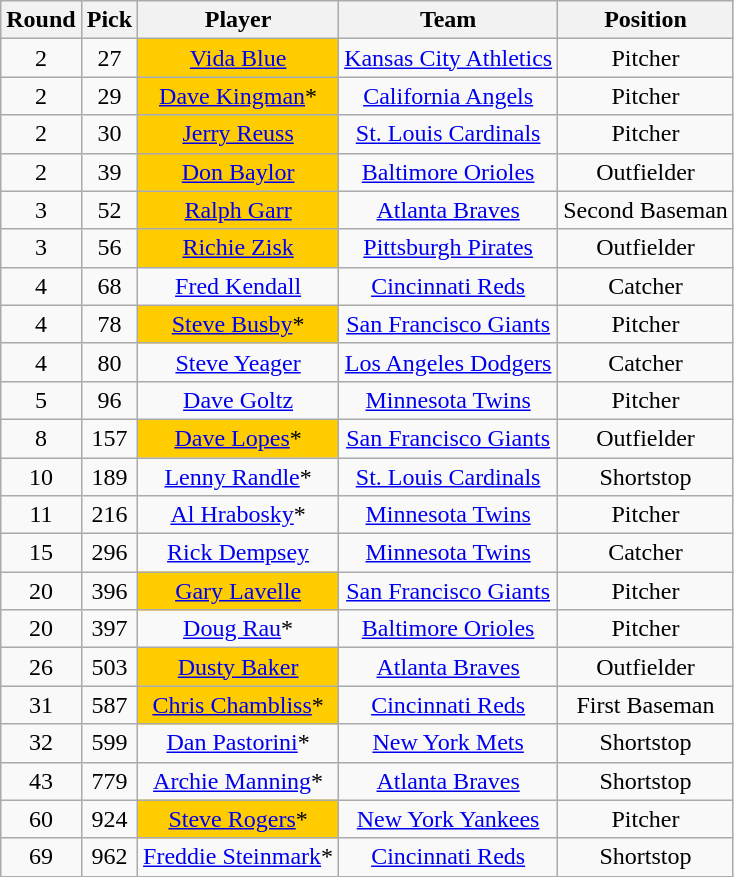<table class="wikitable sortable" style="text-align:center;" border="1">
<tr>
<th>Round</th>
<th>Pick</th>
<th>Player</th>
<th>Team</th>
<th>Position</th>
</tr>
<tr>
<td>2</td>
<td>27</td>
<td bgcolor="#FFCC00"><a href='#'>Vida Blue</a></td>
<td><a href='#'>Kansas City Athletics</a></td>
<td>Pitcher</td>
</tr>
<tr>
<td>2</td>
<td>29</td>
<td bgcolor="#FFCC00"><a href='#'>Dave Kingman</a>*</td>
<td><a href='#'>California Angels</a></td>
<td>Pitcher</td>
</tr>
<tr>
<td>2</td>
<td>30</td>
<td bgcolor="#FFCC00"><a href='#'>Jerry Reuss</a></td>
<td><a href='#'>St. Louis Cardinals</a></td>
<td>Pitcher</td>
</tr>
<tr>
<td>2</td>
<td>39</td>
<td bgcolor="#FFCC00"><a href='#'>Don Baylor</a></td>
<td><a href='#'>Baltimore Orioles</a></td>
<td>Outfielder</td>
</tr>
<tr>
<td>3</td>
<td>52</td>
<td bgcolor="#FFCC00"><a href='#'>Ralph Garr</a></td>
<td><a href='#'>Atlanta Braves</a></td>
<td>Second Baseman</td>
</tr>
<tr>
<td>3</td>
<td>56</td>
<td bgcolor="#FFCC00"><a href='#'>Richie Zisk</a></td>
<td><a href='#'>Pittsburgh Pirates</a></td>
<td>Outfielder</td>
</tr>
<tr>
<td>4</td>
<td>68</td>
<td><a href='#'>Fred Kendall</a></td>
<td><a href='#'>Cincinnati Reds</a></td>
<td>Catcher</td>
</tr>
<tr>
<td>4</td>
<td>78</td>
<td bgcolor="#FFCC00"><a href='#'>Steve Busby</a>*</td>
<td><a href='#'>San Francisco Giants</a></td>
<td>Pitcher</td>
</tr>
<tr>
<td>4</td>
<td>80</td>
<td><a href='#'>Steve Yeager</a></td>
<td><a href='#'>Los Angeles Dodgers</a></td>
<td>Catcher</td>
</tr>
<tr>
<td>5</td>
<td>96</td>
<td><a href='#'>Dave Goltz</a></td>
<td><a href='#'>Minnesota Twins</a></td>
<td>Pitcher</td>
</tr>
<tr>
<td>8</td>
<td>157</td>
<td bgcolor="#FFCC00"><a href='#'>Dave Lopes</a>*</td>
<td><a href='#'>San Francisco Giants</a></td>
<td>Outfielder</td>
</tr>
<tr>
<td>10</td>
<td>189</td>
<td><a href='#'>Lenny Randle</a>*</td>
<td><a href='#'>St. Louis Cardinals</a></td>
<td>Shortstop</td>
</tr>
<tr>
<td>11</td>
<td>216</td>
<td><a href='#'>Al Hrabosky</a>*</td>
<td><a href='#'>Minnesota Twins</a></td>
<td>Pitcher</td>
</tr>
<tr>
<td>15</td>
<td>296</td>
<td><a href='#'>Rick Dempsey</a></td>
<td><a href='#'>Minnesota Twins</a></td>
<td>Catcher</td>
</tr>
<tr>
<td>20</td>
<td>396</td>
<td bgcolor="#FFCC00"><a href='#'>Gary Lavelle</a></td>
<td><a href='#'>San Francisco Giants</a></td>
<td>Pitcher</td>
</tr>
<tr>
<td>20</td>
<td>397</td>
<td><a href='#'>Doug Rau</a>*</td>
<td><a href='#'>Baltimore Orioles</a></td>
<td>Pitcher</td>
</tr>
<tr>
<td>26</td>
<td>503</td>
<td bgcolor="#FFCC00"><a href='#'>Dusty Baker</a></td>
<td><a href='#'>Atlanta Braves</a></td>
<td>Outfielder</td>
</tr>
<tr>
<td>31</td>
<td>587</td>
<td bgcolor="#FFCC00"><a href='#'>Chris Chambliss</a>*</td>
<td><a href='#'>Cincinnati Reds</a></td>
<td>First Baseman</td>
</tr>
<tr>
<td>32</td>
<td>599</td>
<td><a href='#'>Dan Pastorini</a>*</td>
<td><a href='#'>New York Mets</a></td>
<td>Shortstop</td>
</tr>
<tr>
<td>43</td>
<td>779</td>
<td><a href='#'>Archie Manning</a>*</td>
<td><a href='#'>Atlanta Braves</a></td>
<td>Shortstop</td>
</tr>
<tr>
<td>60</td>
<td>924</td>
<td bgcolor="#FFCC00"><a href='#'>Steve Rogers</a>*</td>
<td><a href='#'>New York Yankees</a></td>
<td>Pitcher</td>
</tr>
<tr>
<td>69</td>
<td>962</td>
<td><a href='#'>Freddie Steinmark</a>*</td>
<td><a href='#'>Cincinnati Reds</a></td>
<td>Shortstop</td>
</tr>
</table>
